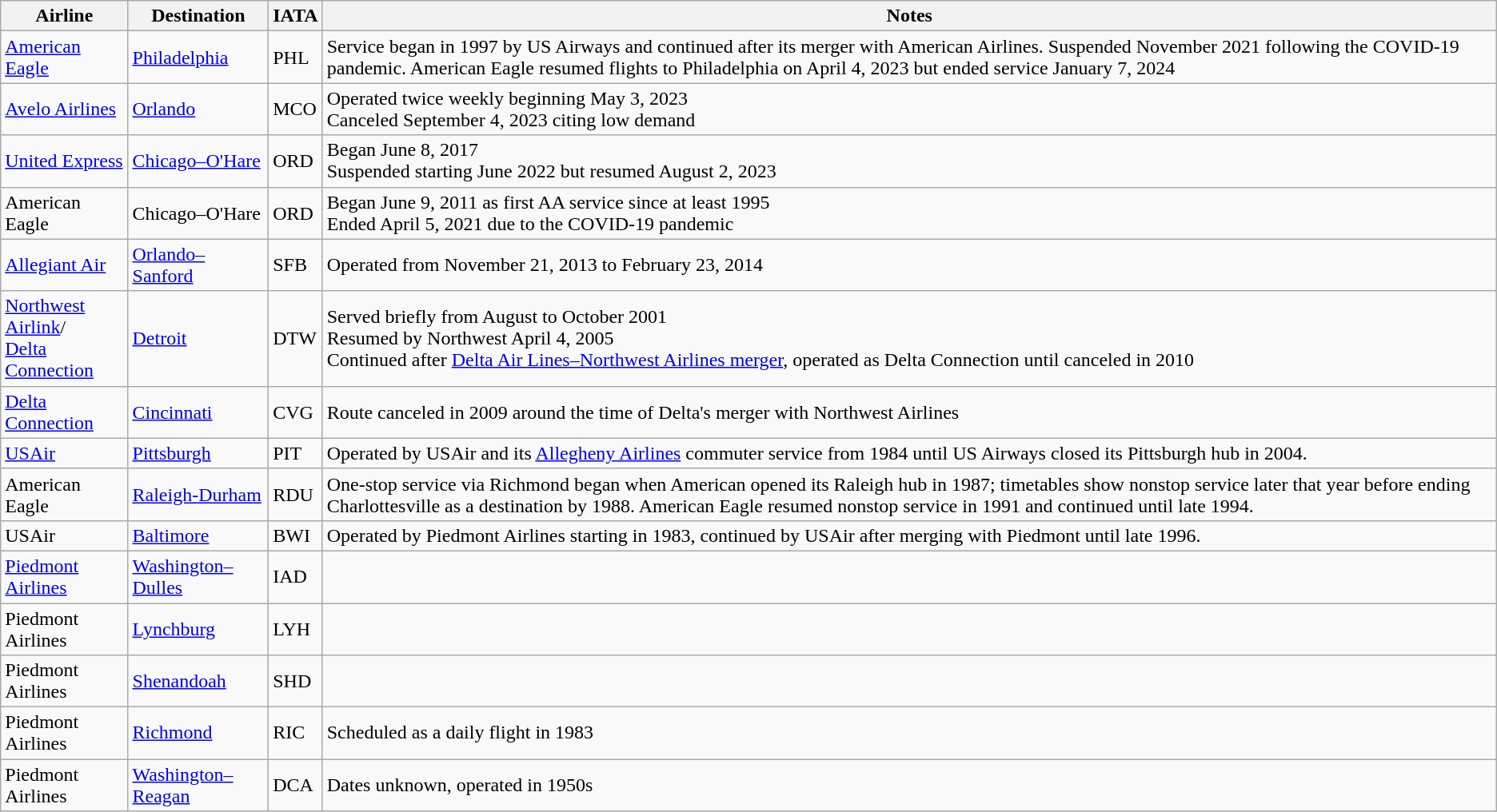<table class="wikitable" style="font-size: 100%">
<tr>
<th>Airline</th>
<th>Destination</th>
<th>IATA</th>
<th>Notes</th>
</tr>
<tr>
<td><a href='#'>American Eagle</a></td>
<td><a href='#'>Philadelphia</a></td>
<td>PHL</td>
<td>Service began in 1997 by US Airways and continued after its merger with American Airlines. Suspended November 2021 following the COVID-19 pandemic. American Eagle resumed flights to Philadelphia on April 4, 2023 but ended service January 7, 2024</td>
</tr>
<tr>
<td><a href='#'>Avelo Airlines</a></td>
<td><a href='#'>Orlando</a></td>
<td>MCO</td>
<td>Operated twice weekly beginning May 3, 2023<br>Canceled September 4, 2023 citing low demand</td>
</tr>
<tr>
<td><a href='#'>United Express</a></td>
<td><a href='#'>Chicago–O'Hare</a></td>
<td>ORD</td>
<td>Began June 8, 2017<br> Suspended starting June 2022 but resumed August 2, 2023</td>
</tr>
<tr>
<td>American Eagle</td>
<td>Chicago–O'Hare</td>
<td>ORD</td>
<td>Began June 9, 2011 as first AA service since at least 1995<br>Ended April 5, 2021 due to the COVID-19 pandemic</td>
</tr>
<tr>
<td><a href='#'>Allegiant Air</a></td>
<td><a href='#'>Orlando–Sanford</a></td>
<td>SFB</td>
<td>Operated from November 21, 2013 to February 23, 2014</td>
</tr>
<tr>
<td><a href='#'>Northwest Airlink</a>/<br><a href='#'>Delta Connection</a></td>
<td><a href='#'>Detroit</a></td>
<td>DTW</td>
<td>Served briefly from August to October 2001<br>Resumed by Northwest April 4, 2005<br> Continued after <a href='#'>Delta Air Lines–Northwest Airlines merger</a>, operated as Delta Connection until canceled in 2010</td>
</tr>
<tr>
<td><a href='#'>Delta Connection</a></td>
<td><a href='#'>Cincinnati</a></td>
<td>CVG</td>
<td>Route canceled in 2009 around the time of Delta's merger with Northwest Airlines</td>
</tr>
<tr>
<td><a href='#'>USAir</a></td>
<td><a href='#'>Pittsburgh</a></td>
<td>PIT</td>
<td>Operated by USAir and its <a href='#'>Allegheny Airlines</a> commuter service from 1984 until US Airways closed its Pittsburgh hub in 2004.</td>
</tr>
<tr>
<td>American Eagle</td>
<td><a href='#'>Raleigh-Durham</a></td>
<td>RDU</td>
<td>One-stop service via Richmond began when American opened its Raleigh hub in 1987; timetables show nonstop service later that year before ending Charlottesville as a destination by 1988. American Eagle resumed nonstop service in 1991 and continued until late 1994.</td>
</tr>
<tr>
<td>USAir</td>
<td><a href='#'>Baltimore</a></td>
<td>BWI</td>
<td>Operated by Piedmont Airlines starting in 1983, continued by USAir after merging with Piedmont until late 1996.</td>
</tr>
<tr>
<td><a href='#'>Piedmont Airlines</a></td>
<td><a href='#'>Washington–Dulles</a></td>
<td>IAD</td>
<td></td>
</tr>
<tr>
<td>Piedmont Airlines</td>
<td><a href='#'>Lynchburg</a></td>
<td>LYH</td>
<td></td>
</tr>
<tr>
<td>Piedmont Airlines</td>
<td><a href='#'>Shenandoah</a></td>
<td>SHD</td>
<td></td>
</tr>
<tr>
<td>Piedmont Airlines</td>
<td><a href='#'>Richmond</a></td>
<td>RIC</td>
<td>Scheduled as a daily flight in 1983</td>
</tr>
<tr>
<td>Piedmont Airlines</td>
<td><a href='#'>Washington–Reagan</a></td>
<td>DCA</td>
<td>Dates unknown, operated in 1950s</td>
</tr>
</table>
